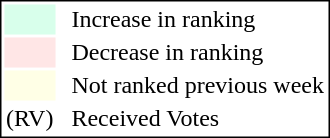<table style="border:1px solid black;">
<tr>
<td style="background:#D8FFEB; width:20px;"></td>
<td> </td>
<td>Increase in ranking</td>
</tr>
<tr>
<td style="background:#FFE6E6; width:20px;"></td>
<td> </td>
<td>Decrease in ranking</td>
</tr>
<tr>
<td style="background:#FFFFE6; width:20px;"></td>
<td> </td>
<td>Not ranked previous week</td>
</tr>
<tr>
<td>(RV)</td>
<td> </td>
<td>Received Votes</td>
</tr>
</table>
